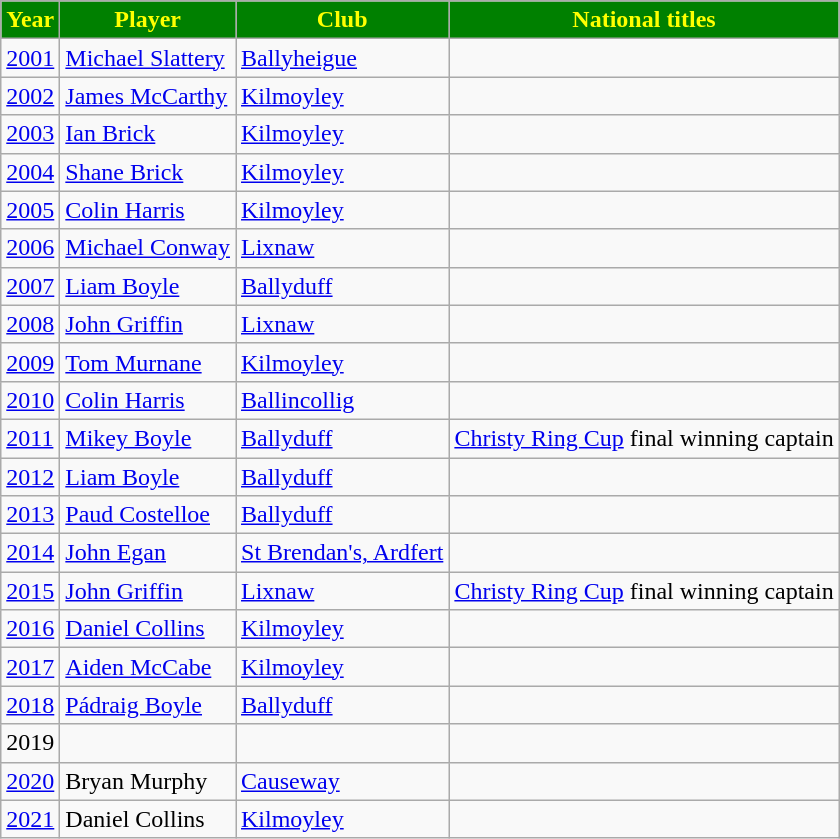<table class="wikitable">
<tr style="text-align:center;background:green;color:yellow;">
<td><strong>Year</strong></td>
<td><strong>Player</strong></td>
<td><strong>Club</strong></td>
<td><strong>National titles</strong></td>
</tr>
<tr>
<td><a href='#'>2001</a></td>
<td style="text-align:left;"><a href='#'>Michael Slattery</a></td>
<td style="text-align:left;"><a href='#'>Ballyheigue</a></td>
<td></td>
</tr>
<tr>
<td><a href='#'>2002</a></td>
<td style="text-align:left;"><a href='#'>James McCarthy</a></td>
<td style="text-align:left;"><a href='#'>Kilmoyley</a></td>
<td></td>
</tr>
<tr>
<td><a href='#'>2003</a></td>
<td style="text-align:left;"><a href='#'>Ian Brick</a></td>
<td style="text-align:left;"><a href='#'>Kilmoyley</a></td>
<td></td>
</tr>
<tr>
<td><a href='#'>2004</a></td>
<td style="text-align:left;"><a href='#'>Shane Brick</a></td>
<td style="text-align:left;"><a href='#'>Kilmoyley</a></td>
<td></td>
</tr>
<tr>
<td><a href='#'>2005</a></td>
<td style="text-align:left;"><a href='#'>Colin Harris</a></td>
<td style="text-align:left;"><a href='#'>Kilmoyley</a></td>
<td></td>
</tr>
<tr>
<td><a href='#'>2006</a></td>
<td style="text-align:left;"><a href='#'>Michael Conway</a></td>
<td style="text-align:left;"><a href='#'>Lixnaw</a></td>
<td></td>
</tr>
<tr>
<td><a href='#'>2007</a></td>
<td style="text-align:left;"><a href='#'>Liam Boyle</a></td>
<td style="text-align:left;"><a href='#'>Ballyduff</a></td>
<td></td>
</tr>
<tr>
<td><a href='#'>2008</a></td>
<td style="text-align:left;"><a href='#'>John Griffin</a></td>
<td style="text-align:left;"><a href='#'>Lixnaw</a></td>
<td></td>
</tr>
<tr>
<td><a href='#'>2009</a></td>
<td style="text-align:left;"><a href='#'>Tom Murnane</a></td>
<td style="text-align:left;"><a href='#'>Kilmoyley</a></td>
<td></td>
</tr>
<tr>
<td><a href='#'>2010</a></td>
<td style="text-align:left;"><a href='#'>Colin Harris</a></td>
<td style="text-align:left;"><a href='#'>Ballincollig</a></td>
<td></td>
</tr>
<tr>
<td><a href='#'>2011</a></td>
<td style="text-align:left;"><a href='#'>Mikey Boyle</a></td>
<td style="text-align:left;"><a href='#'>Ballyduff</a></td>
<td><a href='#'>Christy Ring Cup</a> final winning captain</td>
</tr>
<tr>
<td><a href='#'>2012</a></td>
<td style="text-align:left;"><a href='#'>Liam Boyle</a></td>
<td style="text-align:left;"><a href='#'>Ballyduff</a></td>
<td></td>
</tr>
<tr>
<td><a href='#'>2013</a></td>
<td style="text-align:left;"><a href='#'>Paud Costelloe</a></td>
<td style="text-align:left;"><a href='#'>Ballyduff</a></td>
<td></td>
</tr>
<tr>
<td><a href='#'>2014</a></td>
<td style="text-align:left;"><a href='#'>John Egan</a></td>
<td style="text-align:left;"><a href='#'>St Brendan's, Ardfert</a></td>
<td></td>
</tr>
<tr>
<td><a href='#'>2015</a></td>
<td style="text-align:left;"><a href='#'>John Griffin</a></td>
<td style="text-align:left;"><a href='#'>Lixnaw</a></td>
<td><a href='#'>Christy Ring Cup</a> final winning captain</td>
</tr>
<tr>
<td><a href='#'>2016</a></td>
<td style="text-align:left;"><a href='#'>Daniel Collins</a></td>
<td style="text-align:left;"><a href='#'>Kilmoyley</a></td>
<td></td>
</tr>
<tr>
<td><a href='#'>2017</a></td>
<td style="text-align:left;"><a href='#'>Aiden McCabe</a></td>
<td style="text-align:left;"><a href='#'>Kilmoyley</a></td>
<td></td>
</tr>
<tr>
<td><a href='#'>2018</a></td>
<td style="text-align:left;"><a href='#'>Pádraig Boyle</a></td>
<td style="text-align:left;"><a href='#'>Ballyduff</a></td>
<td></td>
</tr>
<tr>
<td>2019</td>
<td style="text-align:left;"></td>
<td style="text-align:left;"></td>
<td></td>
</tr>
<tr>
<td><a href='#'>2020</a></td>
<td style="text-align:left;">Bryan Murphy</td>
<td style="text-align:left;"><a href='#'>Causeway</a></td>
<td></td>
</tr>
<tr>
<td><a href='#'>2021</a></td>
<td style="text-align:left;">Daniel Collins</td>
<td style="text-align:left;"><a href='#'>Kilmoyley</a></td>
<td></td>
</tr>
</table>
